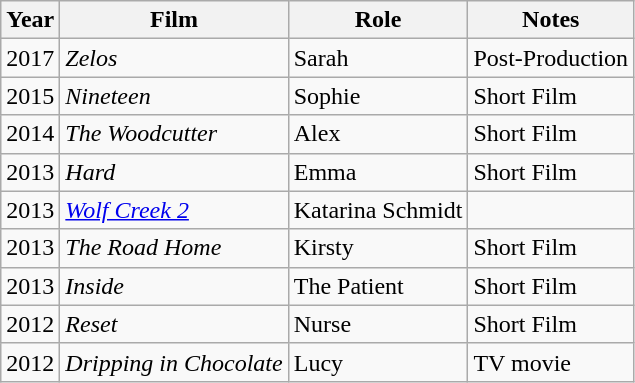<table class="wikitable">
<tr>
<th>Year</th>
<th>Film</th>
<th>Role</th>
<th>Notes</th>
</tr>
<tr>
<td>2017</td>
<td><em>Zelos</em></td>
<td>Sarah</td>
<td>Post-Production</td>
</tr>
<tr>
<td>2015</td>
<td><em>Nineteen</em></td>
<td>Sophie</td>
<td>Short Film</td>
</tr>
<tr>
<td>2014</td>
<td><em>The Woodcutter</em></td>
<td>Alex</td>
<td>Short Film</td>
</tr>
<tr>
<td>2013</td>
<td><em>Hard</em></td>
<td>Emma</td>
<td>Short Film</td>
</tr>
<tr>
<td>2013</td>
<td><em><a href='#'>Wolf Creek 2</a></em></td>
<td>Katarina Schmidt</td>
<td></td>
</tr>
<tr>
<td>2013</td>
<td><em>The Road Home</em></td>
<td>Kirsty</td>
<td>Short Film</td>
</tr>
<tr>
<td>2013</td>
<td><em>Inside</em></td>
<td>The Patient</td>
<td>Short Film</td>
</tr>
<tr>
<td>2012</td>
<td><em>Reset</em></td>
<td>Nurse</td>
<td>Short Film</td>
</tr>
<tr>
<td>2012</td>
<td><em>Dripping in Chocolate</em></td>
<td>Lucy</td>
<td>TV movie</td>
</tr>
</table>
